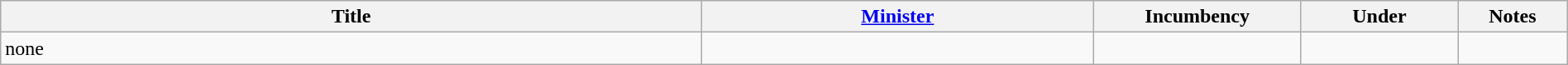<table class="wikitable" style="width:100%;">
<tr>
<th>Title</th>
<th style="width:25%;"><a href='#'>Minister</a></th>
<th style="width:160px;">Incumbency</th>
<th style="width:10%;">Under</th>
<th style="width:7%;">Notes</th>
</tr>
<tr>
<td>none</td>
<td></td>
<td></td>
<td></td>
<td></td>
</tr>
</table>
